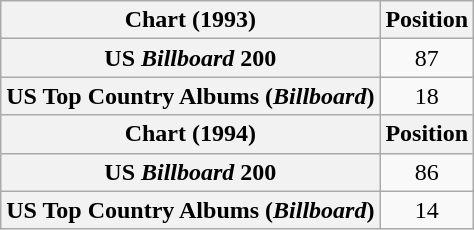<table class="wikitable plainrowheaders" style="text-align:center">
<tr>
<th scope="col">Chart (1993)</th>
<th scope="col">Position</th>
</tr>
<tr>
<th scope="row">US <em>Billboard</em> 200</th>
<td>87</td>
</tr>
<tr>
<th scope="row">US Top Country Albums (<em>Billboard</em>)</th>
<td>18</td>
</tr>
<tr>
<th scope="col">Chart (1994)</th>
<th scope="col">Position</th>
</tr>
<tr>
<th scope="row">US <em>Billboard</em> 200</th>
<td>86</td>
</tr>
<tr>
<th scope="row">US Top Country Albums (<em>Billboard</em>)</th>
<td>14</td>
</tr>
</table>
